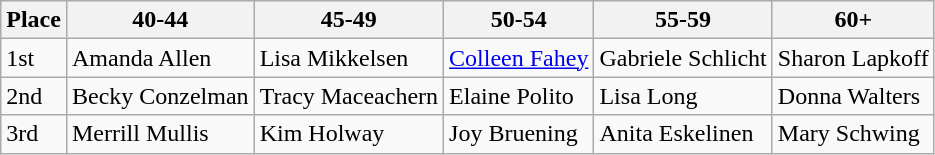<table class="wikitable">
<tr>
<th>Place</th>
<th>40-44</th>
<th>45-49</th>
<th>50-54</th>
<th>55-59</th>
<th>60+</th>
</tr>
<tr>
<td>1st</td>
<td>Amanda Allen</td>
<td>Lisa Mikkelsen</td>
<td><a href='#'>Colleen Fahey</a></td>
<td>Gabriele Schlicht</td>
<td>Sharon Lapkoff</td>
</tr>
<tr>
<td>2nd</td>
<td>Becky Conzelman</td>
<td>Tracy Maceachern</td>
<td>Elaine Polito</td>
<td>Lisa Long</td>
<td>Donna Walters</td>
</tr>
<tr>
<td>3rd</td>
<td>Merrill Mullis</td>
<td>Kim Holway</td>
<td>Joy Bruening</td>
<td>Anita Eskelinen</td>
<td>Mary Schwing</td>
</tr>
</table>
